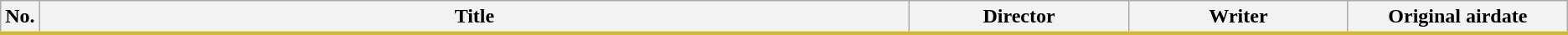<table class="wikitable">
<tr style="border-bottom: 3px solid #e5c100;">
<th style="width:1%;">No.</th>
<th>Title</th>
<th style="width:14%;">Director</th>
<th style="width:14%;">Writer</th>
<th style="width:14%;">Original airdate</th>
</tr>
<tr>
</tr>
</table>
